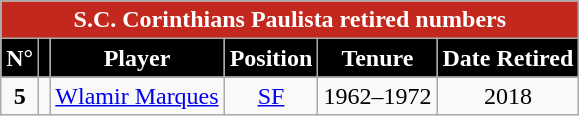<table class="wikitable" style="text-align:center">
<tr>
<td colspan="6" style="background:#C3281E; color:#FFFFFF;"><strong>S.C. Corinthians Paulista retired numbers</strong></td>
</tr>
<tr>
<th style="background:black; color:white;">N°</th>
<th style="background:black; color:white;"></th>
<th style="background:black; color:white;">Player</th>
<th style="background:black; color:white;">Position</th>
<th style="background:black; color:white;">Tenure</th>
<th style="background:black; color:white;">Date Retired</th>
</tr>
<tr>
<td><strong>5</strong></td>
<td></td>
<td><a href='#'>Wlamir Marques</a></td>
<td><a href='#'>SF</a></td>
<td>1962–1972</td>
<td>2018</td>
</tr>
</table>
